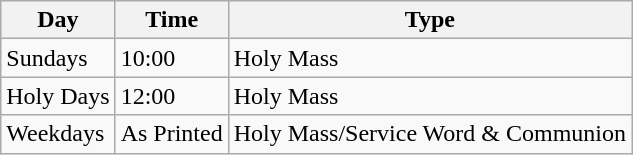<table class="wikitable">
<tr>
<th>Day</th>
<th>Time</th>
<th>Type</th>
</tr>
<tr>
<td>Sundays</td>
<td>10:00</td>
<td>Holy Mass</td>
</tr>
<tr>
<td>Holy Days</td>
<td>12:00</td>
<td>Holy Mass</td>
</tr>
<tr>
<td>Weekdays</td>
<td>As Printed</td>
<td>Holy Mass/Service Word & Communion</td>
</tr>
</table>
